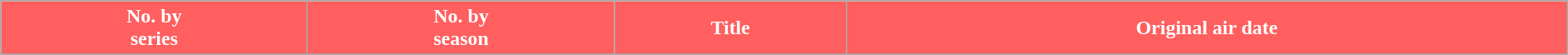<table class="wikitable plainrowheaders"  style="width:100%; margin-right:0;">
<tr>
<th style="background:#FF5F5F; color:#fff;">No. by<br>series </th>
<th style="background:#FF5F5F; color:#fff;">No. by<br>season </th>
<th style="background:#FF5F5F; color:#fff;">Title</th>
<th style="background:#FF5F5F; color:#fff;">Original air date</th>
</tr>
<tr>
</tr>
</table>
